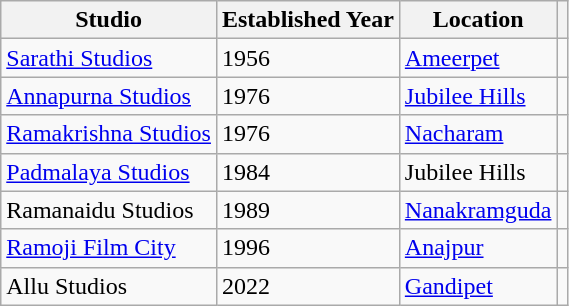<table class="wikitable sortable">
<tr>
<th>Studio</th>
<th>Established Year</th>
<th>Location</th>
<th scope="col" class="unsortable"></th>
</tr>
<tr>
<td><a href='#'>Sarathi Studios</a></td>
<td>1956</td>
<td><a href='#'>Ameerpet</a></td>
<td></td>
</tr>
<tr>
<td><a href='#'>Annapurna Studios</a></td>
<td>1976</td>
<td><a href='#'>Jubilee Hills</a></td>
<td></td>
</tr>
<tr>
<td><a href='#'>Ramakrishna Studios</a></td>
<td>1976</td>
<td><a href='#'>Nacharam</a></td>
<td></td>
</tr>
<tr>
<td><a href='#'>Padmalaya Studios</a></td>
<td>1984</td>
<td>Jubilee Hills</td>
<td></td>
</tr>
<tr>
<td>Ramanaidu Studios</td>
<td>1989</td>
<td><a href='#'>Nanakramguda</a></td>
<td></td>
</tr>
<tr>
<td><a href='#'>Ramoji Film City</a></td>
<td>1996</td>
<td><a href='#'>Anajpur</a></td>
<td></td>
</tr>
<tr>
<td>Allu Studios</td>
<td>2022</td>
<td><a href='#'>Gandipet</a></td>
<td></td>
</tr>
</table>
